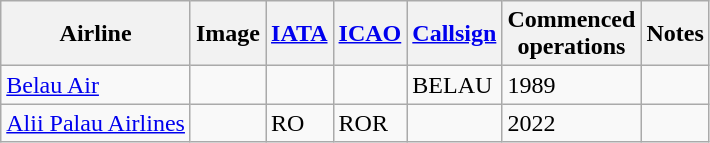<table class="wikitable sortable">
<tr valign="middle">
<th>Airline</th>
<th>Image</th>
<th><a href='#'>IATA</a></th>
<th><a href='#'>ICAO</a></th>
<th><a href='#'>Callsign</a></th>
<th>Commenced<br>operations</th>
<th>Notes</th>
</tr>
<tr>
<td><a href='#'>Belau Air</a></td>
<td></td>
<td></td>
<td></td>
<td>BELAU</td>
<td>1989</td>
<td></td>
</tr>
<tr>
<td><a href='#'>Alii Palau Airlines</a></td>
<td></td>
<td>RO</td>
<td>ROR</td>
<td></td>
<td>2022</td>
<td></td>
</tr>
</table>
